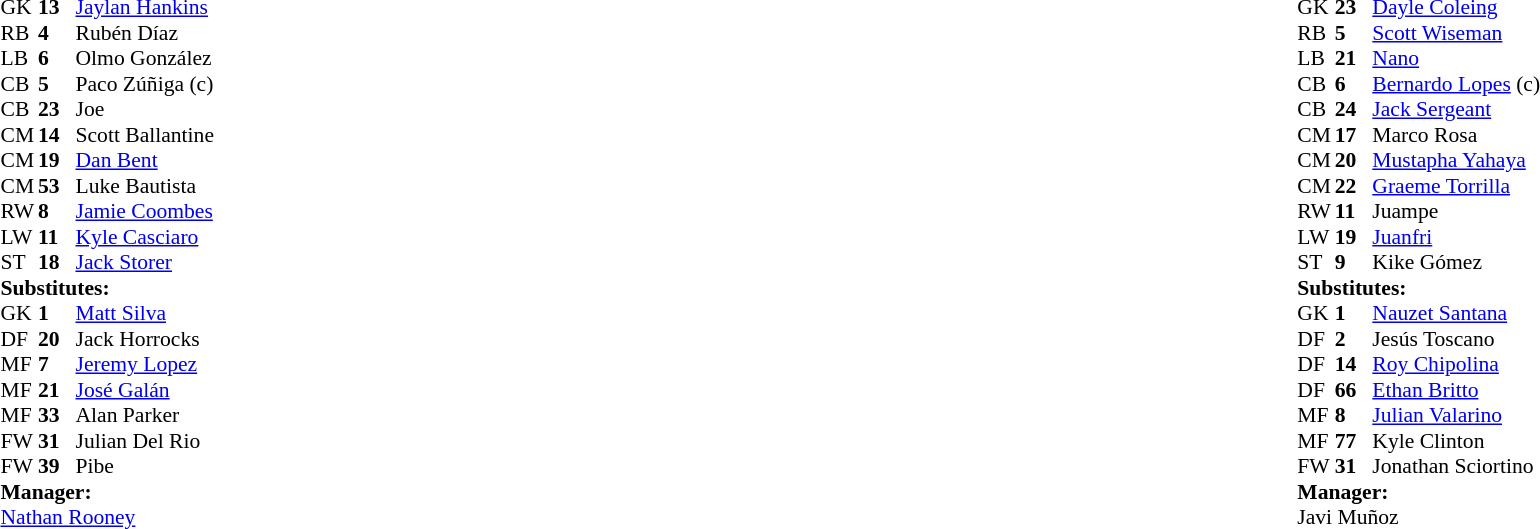<table width="100%">
<tr>
<td valign="top" width="50%"><br><table style="font-size: 90%" cellspacing="0" cellpadding="0">
<tr>
<th width=25></th>
<th width=25></th>
</tr>
<tr>
<td>GK</td>
<td><strong>13</strong></td>
<td> <a href='#'>Jaylan Hankins</a></td>
</tr>
<tr>
<td>RB</td>
<td><strong>4</strong></td>
<td> Rubén Díaz</td>
<td></td>
<td></td>
</tr>
<tr>
<td>LB</td>
<td><strong>6</strong></td>
<td> Olmo González</td>
<td></td>
<td></td>
</tr>
<tr>
<td>CB</td>
<td><strong>5</strong></td>
<td> Paco Zúñiga (c)</td>
<td></td>
</tr>
<tr>
<td>CB</td>
<td><strong>23</strong></td>
<td> Joe</td>
</tr>
<tr>
<td>CM</td>
<td><strong>14</strong></td>
<td> Scott Ballantine</td>
</tr>
<tr>
<td>CM</td>
<td><strong>19</strong></td>
<td> <a href='#'>Dan Bent</a></td>
</tr>
<tr>
<td>CM</td>
<td><strong>53</strong></td>
<td> Luke Bautista</td>
</tr>
<tr>
<td>RW</td>
<td><strong>8</strong></td>
<td> <a href='#'>Jamie Coombes</a></td>
<td></td>
<td></td>
</tr>
<tr>
<td>LW</td>
<td><strong>11</strong></td>
<td> <a href='#'>Kyle Casciaro</a></td>
</tr>
<tr>
<td>ST</td>
<td><strong>18</strong></td>
<td> <a href='#'>Jack Storer</a></td>
<td></td>
</tr>
<tr>
<td colspan=3><strong>Substitutes:</strong></td>
</tr>
<tr>
<td>GK</td>
<td><strong>1</strong></td>
<td> <a href='#'>Matt Silva</a></td>
</tr>
<tr>
<td>DF</td>
<td><strong>20</strong></td>
<td> Jack Horrocks</td>
</tr>
<tr>
<td>MF</td>
<td><strong>7</strong></td>
<td> <a href='#'>Jeremy Lopez</a></td>
</tr>
<tr>
<td>MF</td>
<td><strong>21</strong></td>
<td> <a href='#'>José Galán</a></td>
<td></td>
<td></td>
</tr>
<tr>
<td>MF</td>
<td><strong>33</strong></td>
<td> Alan Parker</td>
<td></td>
<td></td>
</tr>
<tr>
<td>FW</td>
<td><strong>31</strong></td>
<td> Julian Del Rio</td>
<td></td>
<td></td>
</tr>
<tr>
<td>FW</td>
<td><strong>39</strong></td>
<td> Pibe</td>
</tr>
<tr>
<td colspan=4><strong>Manager:</strong></td>
</tr>
<tr>
<td colspan=4> <a href='#'>Nathan Rooney</a></td>
</tr>
</table>
</td>
<td></td>
<td valign="top" width="100%"><br><table style="font-size: 90%" cellspacing="0" cellpadding="0" align=center>
<tr>
<th width=25></th>
<th width=25></th>
</tr>
<tr>
<td>GK</td>
<td><strong>23</strong></td>
<td> <a href='#'>Dayle Coleing</a></td>
</tr>
<tr>
<td>RB</td>
<td><strong>5</strong></td>
<td> <a href='#'>Scott Wiseman</a></td>
</tr>
<tr>
<td>LB</td>
<td><strong>21</strong></td>
<td> <a href='#'>Nano</a></td>
</tr>
<tr>
<td>CB</td>
<td><strong>6</strong></td>
<td> <a href='#'>Bernardo Lopes</a> (c)</td>
</tr>
<tr>
<td>CB</td>
<td><strong>24</strong></td>
<td> <a href='#'>Jack Sergeant</a></td>
<td></td>
<td></td>
</tr>
<tr>
<td>CM</td>
<td><strong>17</strong></td>
<td> Marco Rosa</td>
<td></td>
<td></td>
</tr>
<tr>
<td>CM</td>
<td><strong>20</strong></td>
<td> <a href='#'>Mustapha Yahaya</a></td>
<td></td>
</tr>
<tr>
<td>CM</td>
<td><strong>22</strong></td>
<td> <a href='#'>Graeme Torrilla</a></td>
<td></td>
<td></td>
</tr>
<tr>
<td>RW</td>
<td><strong>11</strong></td>
<td> Juampe</td>
<td></td>
<td></td>
</tr>
<tr>
<td>LW</td>
<td><strong>19</strong></td>
<td> <a href='#'>Juanfri</a></td>
<td></td>
<td></td>
</tr>
<tr>
<td>ST</td>
<td><strong>9</strong></td>
<td> Kike Gómez</td>
</tr>
<tr>
<td colspan=3><strong>Substitutes:</strong></td>
</tr>
<tr>
<td>GK</td>
<td><strong>1</strong></td>
<td> <a href='#'>Nauzet Santana</a></td>
</tr>
<tr>
<td>DF</td>
<td><strong>2</strong></td>
<td> Jesús Toscano</td>
<td></td>
<td></td>
</tr>
<tr>
<td>DF</td>
<td><strong>14</strong></td>
<td> <a href='#'>Roy Chipolina</a></td>
<td></td>
<td></td>
</tr>
<tr>
<td>DF</td>
<td><strong>66</strong></td>
<td> <a href='#'>Ethan Britto</a></td>
<td></td>
<td></td>
</tr>
<tr>
<td>MF</td>
<td><strong>8</strong></td>
<td> <a href='#'>Julian Valarino</a></td>
<td></td>
<td></td>
</tr>
<tr>
<td>MF</td>
<td><strong>77</strong></td>
<td> Kyle Clinton</td>
<td></td>
<td></td>
</tr>
<tr>
<td>FW</td>
<td><strong>31</strong></td>
<td> Jonathan Sciortino</td>
</tr>
<tr>
<td colspan=4><strong>Manager:</strong></td>
</tr>
<tr>
<td colspan=4> Javi Muñoz</td>
</tr>
</table>
</td>
</tr>
</table>
